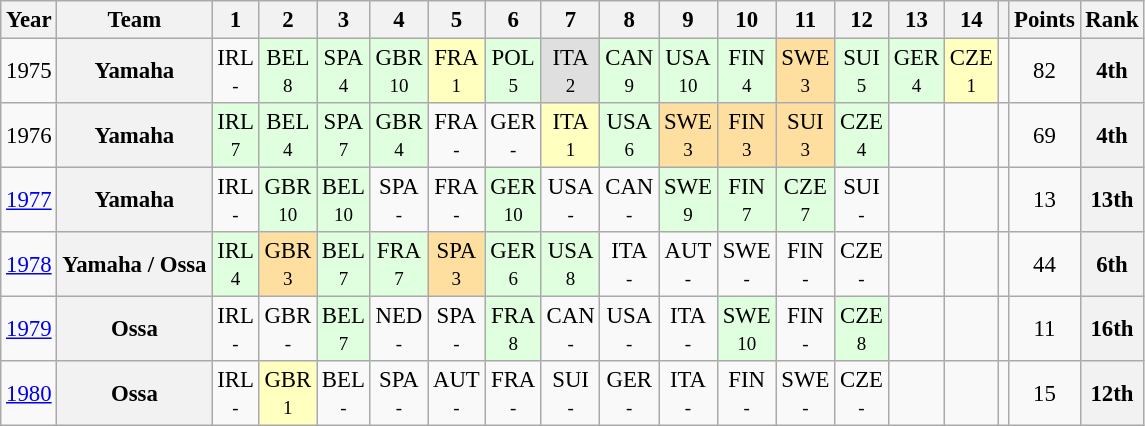<table class="wikitable" style="text-align:center; font-size:95%">
<tr>
<th>Year</th>
<th>Team</th>
<th>1</th>
<th>2</th>
<th>3</th>
<th>4</th>
<th>5</th>
<th>6</th>
<th>7</th>
<th>8</th>
<th>9</th>
<th>10</th>
<th>11</th>
<th>12</th>
<th>13</th>
<th>14</th>
<th></th>
<th>Points</th>
<th>Rank</th>
</tr>
<tr>
<td>1975</td>
<th>Yamaha</th>
<td>IRL<br><small>-</small></td>
<td style="background:#DFFFDF;">BEL<br><small>8</small></td>
<td style="background:#DFFFDF;">SPA<br><small>4</small></td>
<td style="background:#DFFFDF;">GBR<br><small>10</small></td>
<td style="background:#FFFFBF;">FRA<br><small>1</small></td>
<td style="background:#DFFFDF;">POL<br><small>5</small></td>
<td style="background:#DFDFDF;">ITA<br><small>2</small></td>
<td style="background:#DFFFDF;">CAN<br><small>9</small></td>
<td style="background:#DFFFDF;">USA<br><small>10</small></td>
<td style="background:#DFFFDF;">FIN<br><small>4</small></td>
<td style="background:#FFDF9F;">SWE<br><small>3</small></td>
<td style="background:#DFFFDF;">SUI<br><small>5</small></td>
<td style="background:#DFFFDF;">GER<br><small>4</small></td>
<td style="background:#FFFFBF;">CZE<br><small>1</small></td>
<td></td>
<td>82</td>
<th>4th</th>
</tr>
<tr>
<td>1976</td>
<th>Yamaha</th>
<td style="background:#DFFFDF;">IRL<br><small>7</small></td>
<td style="background:#DFFFDF;">BEL<br><small>4</small></td>
<td style="background:#DFFFDF;">SPA<br><small>7</small></td>
<td style="background:#DFFFDF;">GBR<br><small>4</small></td>
<td>FRA<br><small>-</small></td>
<td>GER<br><small>-</small></td>
<td style="background:#FFFFBF;">ITA<br><small>1</small></td>
<td style="background:#DFFFDF;">USA<br><small>6</small></td>
<td style="background:#FFDF9F;">SWE<br><small>3</small></td>
<td style="background:#FFDF9F;">FIN<br><small>3</small></td>
<td style="background:#FFDF9F;">SUI<br><small>3</small></td>
<td style="background:#DFFFDF;">CZE<br><small>4</small></td>
<td></td>
<td></td>
<td></td>
<td>69</td>
<th>4th</th>
</tr>
<tr>
<td><a href='#'>1977</a></td>
<th>Yamaha</th>
<td>IRL<br><small>-</small></td>
<td style="background:#DFFFDF;">GBR<br><small>10</small></td>
<td style="background:#DFFFDF;">BEL<br><small>10</small></td>
<td>SPA<br><small>-</small></td>
<td>FRA<br><small>-</small></td>
<td style="background:#DFFFDF;">GER<br><small>10</small></td>
<td>USA<br><small>-</small></td>
<td>CAN<br><small>-</small></td>
<td style="background:#DFFFDF;">SWE<br><small>9</small></td>
<td style="background:#DFFFDF;">FIN<br><small>7</small></td>
<td style="background:#DFFFDF;">CZE<br><small>7</small></td>
<td>SUI<br><small>-</small></td>
<td></td>
<td></td>
<td></td>
<td>13</td>
<th>13th</th>
</tr>
<tr>
<td><a href='#'>1978</a></td>
<th>Yamaha / Ossa</th>
<td style="background:#DFFFDF;">IRL<br><small>4</small></td>
<td style="background:#FFDF9F;">GBR<br><small>3</small></td>
<td style="background:#DFFFDF;">BEL<br><small>7</small></td>
<td style="background:#DFFFDF;">FRA<br><small>7</small></td>
<td style="background:#FFDF9F;">SPA<br><small>3</small></td>
<td style="background:#DFFFDF;">GER<br><small>6</small></td>
<td style="background:#DFFFDF;">USA<br><small>8</small></td>
<td>ITA<br><small>-</small></td>
<td>AUT<br><small>-</small></td>
<td>SWE<br><small>-</small></td>
<td>FIN<br><small>-</small></td>
<td>CZE<br><small>-</small></td>
<td></td>
<td></td>
<td></td>
<td>44</td>
<th>6th</th>
</tr>
<tr>
<td><a href='#'>1979</a></td>
<th>Ossa</th>
<td>IRL<br><small>-</small></td>
<td>GBR<br><small>-</small></td>
<td style="background:#DFFFDF;">BEL<br><small>7</small></td>
<td>NED<br><small>-</small></td>
<td>SPA<br><small>-</small></td>
<td style="background:#DFFFDF;">FRA<br><small>8</small></td>
<td>CAN<br><small>-</small></td>
<td>USA<br><small>-</small></td>
<td>ITA<br><small>-</small></td>
<td style="background:#DFFFDF;">SWE<br><small>10</small></td>
<td>FIN<br><small>-</small></td>
<td style="background:#DFFFDF;">CZE<br><small>8</small></td>
<td></td>
<td></td>
<td></td>
<td>11</td>
<th>16th</th>
</tr>
<tr>
<td><a href='#'>1980</a></td>
<th>Ossa</th>
<td>IRL<br><small>-</small></td>
<td style="background:#FFFFBF;">GBR<br><small>1</small></td>
<td>BEL<br><small>-</small></td>
<td>SPA<br><small>-</small></td>
<td>AUT<br><small>-</small></td>
<td>FRA<br><small>-</small></td>
<td>SUI<br><small>-</small></td>
<td>GER<br><small>-</small></td>
<td>ITA<br><small>-</small></td>
<td>FIN<br><small>-</small></td>
<td>SWE<br><small>-</small></td>
<td>CZE<br><small>-</small></td>
<td></td>
<td></td>
<td></td>
<td>15</td>
<th>12th</th>
</tr>
</table>
